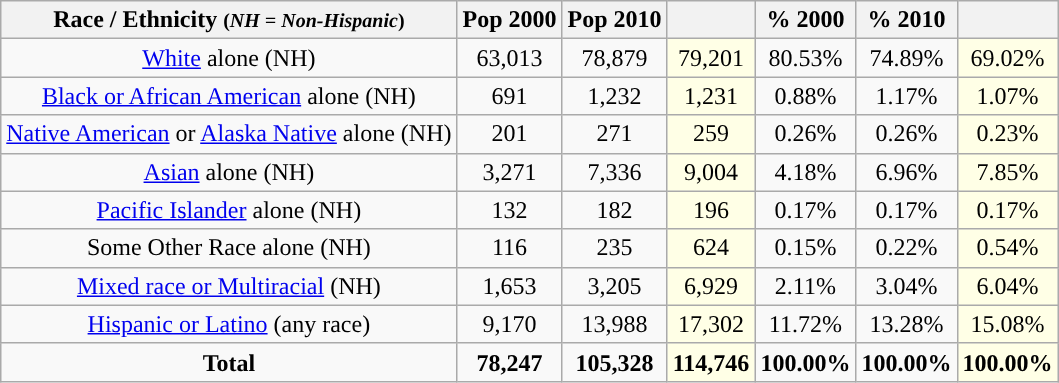<table class="wikitable" style="text-align:center;">
<tr>
<th>Race / Ethnicity <small>(<em>NH = Non-Hispanic</em>)</small></th>
<th>Pop 2000</th>
<th>Pop 2010</th>
<th></th>
<th>% 2000</th>
<th>% 2010</th>
<th></th>
</tr>
<tr>
<td><a href='#'>White</a> alone (NH)</td>
<td>63,013</td>
<td>78,879</td>
<td style='background: #ffffe6;'>79,201</td>
<td>80.53%</td>
<td>74.89%</td>
<td style='background: #ffffe6;'>69.02%</td>
</tr>
<tr>
<td><a href='#'>Black or African American</a> alone (NH)</td>
<td>691</td>
<td>1,232</td>
<td style='background: #ffffe6;'>1,231</td>
<td>0.88%</td>
<td>1.17%</td>
<td style='background: #ffffe6;'>1.07%</td>
</tr>
<tr>
<td><a href='#'>Native American</a> or <a href='#'>Alaska Native</a> alone (NH)</td>
<td>201</td>
<td>271</td>
<td style='background: #ffffe6;'>259</td>
<td>0.26%</td>
<td>0.26%</td>
<td style='background: #ffffe6;'>0.23%</td>
</tr>
<tr>
<td><a href='#'>Asian</a> alone (NH)</td>
<td>3,271</td>
<td>7,336</td>
<td style='background: #ffffe6;'>9,004</td>
<td>4.18%</td>
<td>6.96%</td>
<td style='background: #ffffe6;'>7.85%</td>
</tr>
<tr>
<td><a href='#'>Pacific Islander</a> alone (NH)</td>
<td>132</td>
<td>182</td>
<td style='background: #ffffe6;'>196</td>
<td>0.17%</td>
<td>0.17%</td>
<td style='background: #ffffe6;'>0.17%</td>
</tr>
<tr>
<td>Some Other Race alone (NH)</td>
<td>116</td>
<td>235</td>
<td style='background: #ffffe6;'>624</td>
<td>0.15%</td>
<td>0.22%</td>
<td style='background: #ffffe6;'>0.54%</td>
</tr>
<tr>
<td><a href='#'>Mixed race or Multiracial</a> (NH)</td>
<td>1,653</td>
<td>3,205</td>
<td style='background: #ffffe6;'>6,929</td>
<td>2.11%</td>
<td>3.04%</td>
<td style='background: #ffffe6;'>6.04%</td>
</tr>
<tr>
<td><a href='#'>Hispanic or Latino</a> (any race)</td>
<td>9,170</td>
<td>13,988</td>
<td style='background: #ffffe6;'>17,302</td>
<td>11.72%</td>
<td>13.28%</td>
<td style='background: #ffffe6;'>15.08%</td>
</tr>
<tr>
<td><strong>Total</strong></td>
<td><strong>78,247</strong></td>
<td><strong>105,328</strong></td>
<td style='background: #ffffe6;'><strong>114,746</strong></td>
<td><strong>100.00%</strong></td>
<td><strong>100.00%</strong></td>
<td style='background: #ffffe6;'><strong>100.00%</strong></td>
</tr>
</table>
